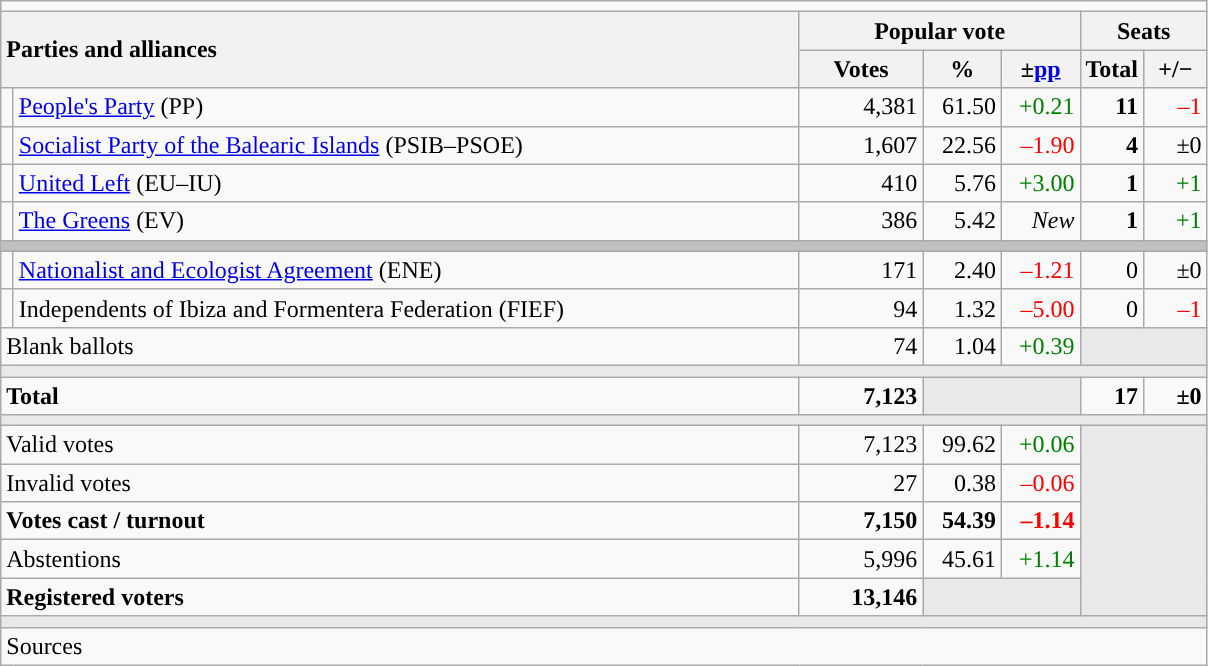<table class="wikitable" style="text-align:right;">
<tr>
<td colspan="7"></td>
</tr>
<tr>
<th style="text-align:left;" rowspan="2" colspan="2" width="525">Parties and alliances</th>
<th colspan="3">Popular vote</th>
<th colspan="2">Seats</th>
</tr>
<tr>
<th width="75">Votes</th>
<th width="45">%</th>
<th width="45">±<a href='#'>pp</a></th>
<th width="35">Total</th>
<th width="35">+/−</th>
</tr>
<tr>
<td width="1" style="color:inherit;background:"></td>
<td align="left"><a href='#'>People's Party</a> (PP)</td>
<td>4,381</td>
<td>61.50</td>
<td style="color:green;">+0.21</td>
<td><strong>11</strong></td>
<td style="color:red;">–1</td>
</tr>
<tr>
<td style="color:inherit;background:"></td>
<td align="left"><a href='#'>Socialist Party of the Balearic Islands</a> (PSIB–PSOE)</td>
<td>1,607</td>
<td>22.56</td>
<td style="color:red;">–1.90</td>
<td><strong>4</strong></td>
<td>±0</td>
</tr>
<tr>
<td style="color:inherit;background:"></td>
<td align="left"><a href='#'>United Left</a> (EU–IU)</td>
<td>410</td>
<td>5.76</td>
<td style="color:green;">+3.00</td>
<td><strong>1</strong></td>
<td style="color:green;">+1</td>
</tr>
<tr>
<td style="color:inherit;background:"></td>
<td align="left"><a href='#'>The Greens</a> (EV)</td>
<td>386</td>
<td>5.42</td>
<td><em>New</em></td>
<td><strong>1</strong></td>
<td style="color:green;">+1</td>
</tr>
<tr>
<td colspan="7" bgcolor="#C0C0C0"></td>
</tr>
<tr>
<td style="color:inherit;background:"></td>
<td align="left"><a href='#'>Nationalist and Ecologist Agreement</a> (ENE)</td>
<td>171</td>
<td>2.40</td>
<td style="color:red;">–1.21</td>
<td>0</td>
<td>±0</td>
</tr>
<tr>
<td style="color:inherit;background:"></td>
<td align="left">Independents of Ibiza and Formentera Federation (FIEF)</td>
<td>94</td>
<td>1.32</td>
<td style="color:red;">–5.00</td>
<td>0</td>
<td style="color:red;">–1</td>
</tr>
<tr>
<td align="left" colspan="2">Blank ballots</td>
<td>74</td>
<td>1.04</td>
<td style="color:green;">+0.39</td>
<td bgcolor="#E9E9E9" colspan="2"></td>
</tr>
<tr>
<td colspan="7" bgcolor="#E9E9E9"></td>
</tr>
<tr style="font-weight:bold;">
<td align="left" colspan="2">Total</td>
<td>7,123</td>
<td bgcolor="#E9E9E9" colspan="2"></td>
<td>17</td>
<td>±0</td>
</tr>
<tr>
<td colspan="7" bgcolor="#E9E9E9"></td>
</tr>
<tr>
<td align="left" colspan="2">Valid votes</td>
<td>7,123</td>
<td>99.62</td>
<td style="color:green;">+0.06</td>
<td bgcolor="#E9E9E9" colspan="2" rowspan="5"></td>
</tr>
<tr>
<td align="left" colspan="2">Invalid votes</td>
<td>27</td>
<td>0.38</td>
<td style="color:red;">–0.06</td>
</tr>
<tr style="font-weight:bold;">
<td align="left" colspan="2">Votes cast / turnout</td>
<td>7,150</td>
<td>54.39</td>
<td style="color:red;">–1.14</td>
</tr>
<tr>
<td align="left" colspan="2">Abstentions</td>
<td>5,996</td>
<td>45.61</td>
<td style="color:green;">+1.14</td>
</tr>
<tr style="font-weight:bold;">
<td align="left" colspan="2">Registered voters</td>
<td>13,146</td>
<td bgcolor="#E9E9E9" colspan="2"></td>
</tr>
<tr>
<td colspan="7" bgcolor="#E9E9E9"></td>
</tr>
<tr>
<td align="left" colspan="7">Sources</td>
</tr>
</table>
